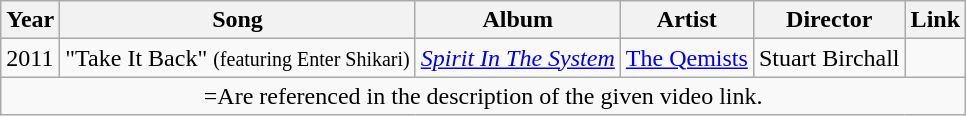<table class="wikitable">
<tr>
<th>Year</th>
<th>Song</th>
<th>Album</th>
<th>Artist</th>
<th>Director</th>
<th>Link</th>
</tr>
<tr>
<td>2011</td>
<td>"Take It Back" <small>(featuring Enter Shikari)</small></td>
<td><em><a href='#'>Spirit In The System</a></em></td>
<td><a href='#'>The Qemists</a></td>
<td>Stuart Birchall</td>
<td></td>
</tr>
<tr>
<td colspan="7" style="text-align:center">=Are referenced in the description of the given video link.</td>
</tr>
</table>
